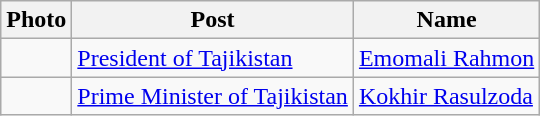<table class="wikitable">
<tr>
<th>Photo</th>
<th>Post</th>
<th>Name</th>
</tr>
<tr>
<td></td>
<td><a href='#'>President of Tajikistan</a></td>
<td><a href='#'>Emomali Rahmon</a></td>
</tr>
<tr>
<td></td>
<td><a href='#'>Prime Minister of Tajikistan</a></td>
<td><a href='#'>Kokhir Rasulzoda</a></td>
</tr>
</table>
